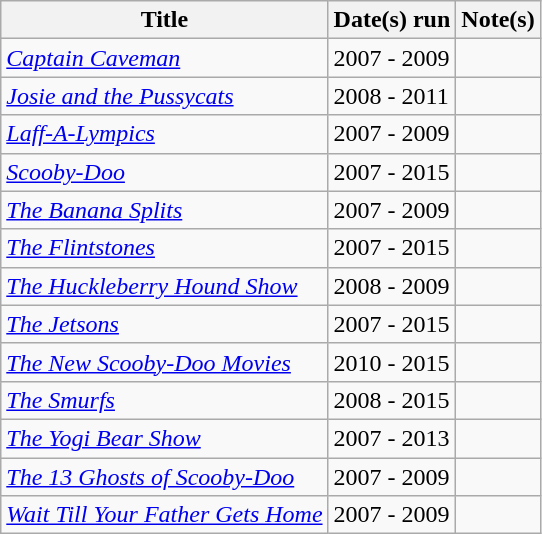<table class="wikitable">
<tr>
<th>Title</th>
<th>Date(s) run</th>
<th>Note(s)</th>
</tr>
<tr>
<td><em><a href='#'>Captain Caveman</a></em></td>
<td>2007 - 2009</td>
<td></td>
</tr>
<tr>
<td><a href='#'><em>Josie and the Pussycats</em></a></td>
<td>2008 - 2011</td>
<td></td>
</tr>
<tr>
<td><em><a href='#'>Laff-A-Lympics</a></em></td>
<td>2007 - 2009</td>
<td></td>
</tr>
<tr>
<td><em><a href='#'>Scooby-Doo</a></em></td>
<td>2007 - 2015</td>
<td></td>
</tr>
<tr>
<td><em><a href='#'>The Banana Splits</a></em></td>
<td>2007 - 2009</td>
<td></td>
</tr>
<tr>
<td><em><a href='#'>The Flintstones</a></em></td>
<td>2007 - 2015</td>
<td></td>
</tr>
<tr>
<td><em><a href='#'>The Huckleberry Hound Show</a></em></td>
<td>2008 - 2009</td>
<td></td>
</tr>
<tr>
<td><em><a href='#'>The Jetsons</a></em></td>
<td>2007 - 2015</td>
<td></td>
</tr>
<tr>
<td><em><a href='#'>The New Scooby-Doo Movies</a></em></td>
<td>2010 - 2015</td>
<td></td>
</tr>
<tr>
<td><a href='#'><em>The Smurfs</em></a></td>
<td>2008 - 2015</td>
<td></td>
</tr>
<tr>
<td><em><a href='#'>The Yogi Bear Show</a></em></td>
<td>2007 - 2013</td>
<td></td>
</tr>
<tr>
<td><em><a href='#'>The 13 Ghosts of Scooby-Doo</a></em></td>
<td>2007 - 2009</td>
<td></td>
</tr>
<tr>
<td><em><a href='#'>Wait Till Your Father Gets Home</a></em></td>
<td>2007 - 2009</td>
<td></td>
</tr>
</table>
